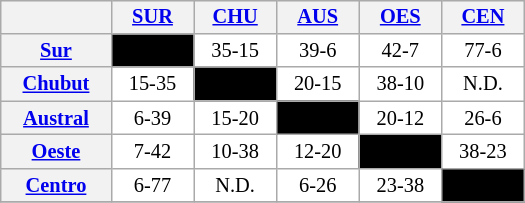<table align="left" width="350" cellspacing="0" cellpadding="3" style="background-color: #f9f9f9; font-size: 85%; text-align: center" class="wikitable">
<tr style="background:#00000;">
<th align="left"> </th>
<th><a href='#'>SUR</a></th>
<th><a href='#'>CHU</a></th>
<th><a href='#'>AUS</a></th>
<th><a href='#'>OES</a></th>
<th><a href='#'>CEN</a></th>
</tr>
<tr ! style="background:#FFFFFF;">
<th><a href='#'>Sur</a></th>
<td style="background:#000000">––––</td>
<td>35-15</td>
<td>39-6</td>
<td>42-7</td>
<td>77-6</td>
</tr>
<tr ! style="background:#FFFFFF;">
<th><a href='#'>Chubut</a></th>
<td>15-35</td>
<td style="background:#000000">––––</td>
<td>20-15</td>
<td>38-10</td>
<td>N.D.</td>
</tr>
<tr ! style="background:#FFFFFF;">
<th><a href='#'>Austral</a></th>
<td>6-39</td>
<td>15-20</td>
<td style="background:#000000">––––</td>
<td>20-12</td>
<td>26-6</td>
</tr>
<tr ! style="background:#FFFFFF;">
<th><a href='#'>Oeste</a></th>
<td>7-42</td>
<td>10-38</td>
<td>12-20</td>
<td style="background:#000000">––––</td>
<td>38-23</td>
</tr>
<tr ! style="background:#FFFFFF;">
<th><a href='#'>Centro</a></th>
<td>6-77</td>
<td>N.D.</td>
<td>6-26</td>
<td>23-38</td>
<td style="background:#000000">––––</td>
</tr>
<tr>
</tr>
</table>
